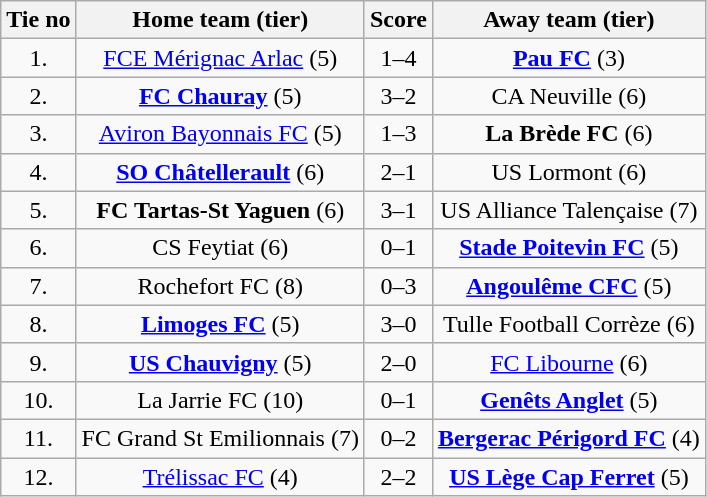<table class="wikitable" style="text-align: center">
<tr>
<th>Tie no</th>
<th>Home team (tier)</th>
<th>Score</th>
<th>Away team (tier)</th>
</tr>
<tr>
<td>1.</td>
<td><a href='#'>FCE Mérignac Arlac</a> (5)</td>
<td>1–4</td>
<td><strong><a href='#'>Pau FC</a></strong> (3)</td>
</tr>
<tr>
<td>2.</td>
<td><strong><a href='#'>FC Chauray</a></strong> (5)</td>
<td>3–2</td>
<td>CA Neuville (6)</td>
</tr>
<tr>
<td>3.</td>
<td><a href='#'>Aviron Bayonnais FC</a> (5)</td>
<td>1–3 </td>
<td><strong>La Brède FC</strong> (6)</td>
</tr>
<tr>
<td>4.</td>
<td><strong><a href='#'>SO Châtellerault</a></strong> (6)</td>
<td>2–1 </td>
<td>US Lormont (6)</td>
</tr>
<tr>
<td>5.</td>
<td><strong>FC Tartas-St Yaguen</strong> (6)</td>
<td>3–1 </td>
<td>US Alliance Talençaise (7)</td>
</tr>
<tr>
<td>6.</td>
<td>CS Feytiat (6)</td>
<td>0–1</td>
<td><strong><a href='#'>Stade Poitevin FC</a></strong> (5)</td>
</tr>
<tr>
<td>7.</td>
<td>Rochefort FC (8)</td>
<td>0–3</td>
<td><strong><a href='#'>Angoulême CFC</a></strong> (5)</td>
</tr>
<tr>
<td>8.</td>
<td><strong><a href='#'>Limoges FC</a></strong> (5)</td>
<td>3–0</td>
<td>Tulle Football Corrèze (6)</td>
</tr>
<tr>
<td>9.</td>
<td><strong><a href='#'>US Chauvigny</a></strong> (5)</td>
<td>2–0</td>
<td><a href='#'>FC Libourne</a> (6)</td>
</tr>
<tr>
<td>10.</td>
<td>La Jarrie FC (10)</td>
<td>0–1</td>
<td><strong><a href='#'>Genêts Anglet</a></strong> (5)</td>
</tr>
<tr>
<td>11.</td>
<td>FC Grand St Emilionnais (7)</td>
<td>0–2</td>
<td><strong><a href='#'>Bergerac Périgord FC</a></strong> (4)</td>
</tr>
<tr>
<td>12.</td>
<td><a href='#'>Trélissac FC</a> (4)</td>
<td>2–2 </td>
<td><strong><a href='#'>US Lège Cap Ferret</a></strong> (5)</td>
</tr>
</table>
